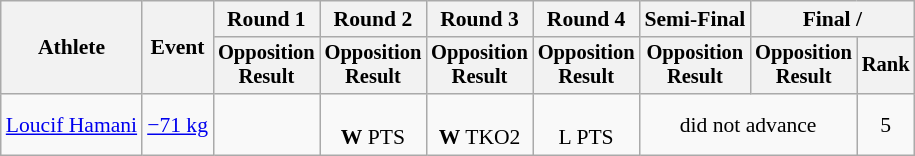<table class="wikitable" style="font-size:90%">
<tr>
<th rowspan="2">Athlete</th>
<th rowspan="2">Event</th>
<th>Round 1</th>
<th>Round 2</th>
<th>Round 3</th>
<th>Round 4</th>
<th>Semi-Final</th>
<th colspan=2>Final / </th>
</tr>
<tr style="font-size: 95%">
<th>Opposition<br>Result</th>
<th>Opposition<br>Result</th>
<th>Opposition<br>Result</th>
<th>Opposition<br>Result</th>
<th>Opposition<br>Result</th>
<th>Opposition<br>Result</th>
<th>Rank</th>
</tr>
<tr align=center>
<td align=left><a href='#'>Loucif Hamani</a></td>
<td align=left><a href='#'>−71 kg</a></td>
<td></td>
<td><br> <strong>W</strong> PTS</td>
<td><br> <strong>W</strong> TKO2</td>
<td><br> L PTS</td>
<td colspan=2>did not advance</td>
<td>5</td>
</tr>
</table>
